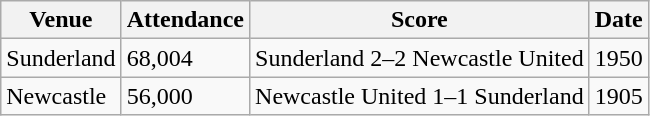<table class="wikitable">
<tr>
<th>Venue</th>
<th>Attendance</th>
<th>Score</th>
<th>Date</th>
</tr>
<tr>
<td>Sunderland</td>
<td>68,004</td>
<td>Sunderland 2–2 Newcastle United</td>
<td>1950</td>
</tr>
<tr>
<td>Newcastle</td>
<td>56,000</td>
<td>Newcastle United 1–1 Sunderland</td>
<td>1905</td>
</tr>
</table>
